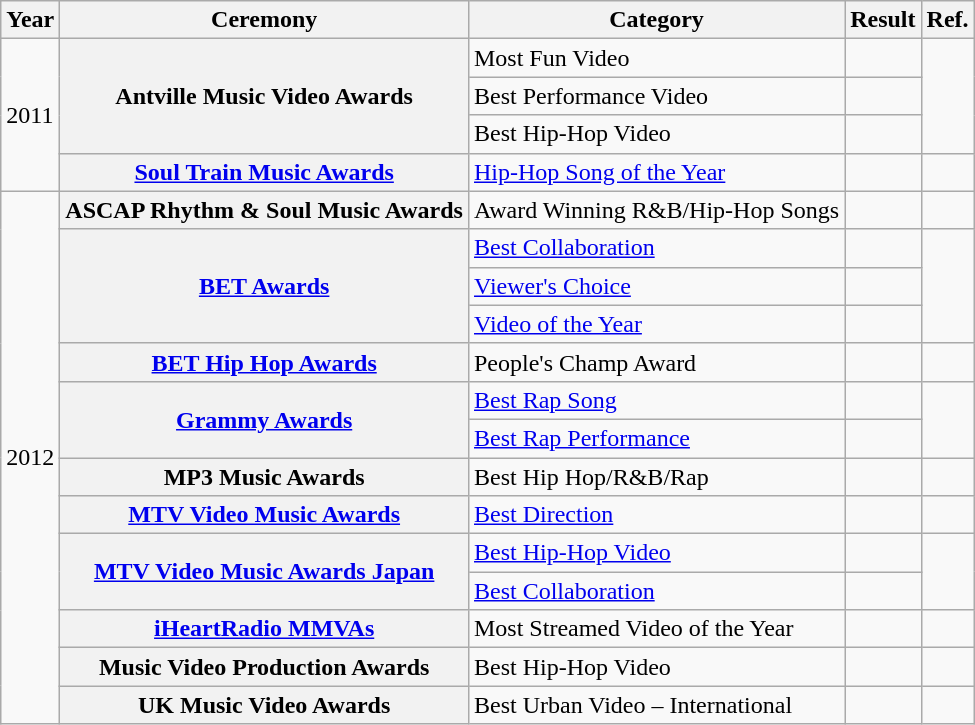<table class="wikitable plainrowheaders sortable">
<tr>
<th scope="col">Year</th>
<th scope="col">Ceremony</th>
<th scope="col">Category</th>
<th scope="col">Result</th>
<th scope="col" class="unsortable">Ref.</th>
</tr>
<tr>
<td scope="row" rowspan="4">2011</td>
<th scope="row" rowspan="3">Antville Music Video Awards</th>
<td>Most Fun Video</td>
<td></td>
<td rowspan="3" align="center"></td>
</tr>
<tr>
<td>Best Performance Video</td>
<td></td>
</tr>
<tr>
<td>Best Hip-Hop Video</td>
<td></td>
</tr>
<tr>
<th scope="row"><a href='#'>Soul Train Music Awards</a></th>
<td><a href='#'>Hip-Hop Song of the Year</a></td>
<td></td>
<td align="center"></td>
</tr>
<tr>
<td scope="row" rowspan="14">2012</td>
<th scope="row">ASCAP Rhythm & Soul Music Awards</th>
<td>Award Winning R&B/Hip-Hop Songs</td>
<td></td>
<td align="center"></td>
</tr>
<tr>
<th scope="row" rowspan="3"><a href='#'>BET Awards</a></th>
<td><a href='#'>Best Collaboration</a></td>
<td></td>
<td rowspan="3" align="center"></td>
</tr>
<tr>
<td><a href='#'>Viewer's Choice</a></td>
<td></td>
</tr>
<tr>
<td><a href='#'>Video of the Year</a></td>
<td></td>
</tr>
<tr>
<th scope="row"><a href='#'>BET Hip Hop Awards</a></th>
<td>People's Champ Award</td>
<td></td>
<td align="center"></td>
</tr>
<tr>
<th scope="row" rowspan="2"><a href='#'>Grammy Awards</a></th>
<td><a href='#'>Best Rap Song</a></td>
<td></td>
<td rowspan="2" align="center"></td>
</tr>
<tr>
<td><a href='#'>Best Rap Performance</a></td>
<td></td>
</tr>
<tr>
<th scope="row">MP3 Music Awards</th>
<td>Best Hip Hop/R&B/Rap</td>
<td></td>
<td align="center"></td>
</tr>
<tr>
<th scope="row"><a href='#'>MTV Video Music Awards</a></th>
<td><a href='#'>Best Direction</a></td>
<td></td>
<td align="center"></td>
</tr>
<tr>
<th scope="row" rowspan="2"><a href='#'>MTV Video Music Awards Japan</a></th>
<td><a href='#'>Best Hip-Hop Video</a></td>
<td></td>
<td rowspan="2" align="center"></td>
</tr>
<tr>
<td><a href='#'>Best Collaboration</a></td>
<td></td>
</tr>
<tr>
<th scope="row"><a href='#'>iHeartRadio MMVAs</a></th>
<td>Most Streamed Video of the Year</td>
<td></td>
<td align="center"></td>
</tr>
<tr>
<th scope="row">Music Video Production Awards</th>
<td>Best Hip-Hop Video</td>
<td></td>
<td align="center"></td>
</tr>
<tr>
<th scope="row">UK Music Video Awards</th>
<td>Best Urban Video – International</td>
<td></td>
<td align="center"></td>
</tr>
</table>
